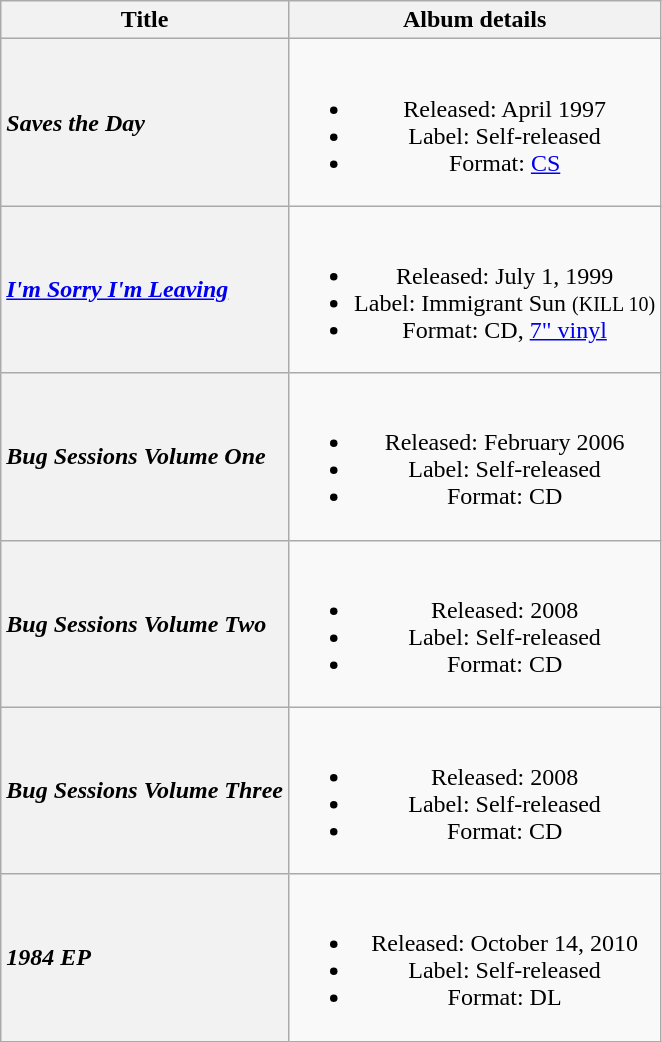<table class="wikitable plainrowheaders" style="text-align:center;">
<tr>
<th scope=col>Title</th>
<th scope=col>Album details</th>
</tr>
<tr>
<th scope="row" style="text-align:left;"><strong><em>Saves the Day</em></strong></th>
<td><br><ul><li>Released: April 1997</li><li>Label: Self-released</li><li>Format: <a href='#'>CS</a></li></ul></td>
</tr>
<tr>
<th scope="row" style="text-align:left;"><strong><em><a href='#'>I'm Sorry I'm Leaving</a></em></strong></th>
<td><br><ul><li>Released: July 1, 1999</li><li>Label: Immigrant Sun <small>(KILL 10)</small></li><li>Format: CD, <a href='#'>7" vinyl</a></li></ul></td>
</tr>
<tr>
<th scope="row" style="text-align:left;"><strong><em>Bug Sessions Volume One</em></strong></th>
<td><br><ul><li>Released: February 2006</li><li>Label: Self-released</li><li>Format: CD</li></ul></td>
</tr>
<tr>
<th scope="row" style="text-align:left;"><strong><em>Bug Sessions Volume Two</em></strong></th>
<td><br><ul><li>Released: 2008</li><li>Label: Self-released</li><li>Format: CD</li></ul></td>
</tr>
<tr>
<th scope="row" style="text-align:left;"><strong><em>Bug Sessions Volume Three</em></strong></th>
<td><br><ul><li>Released: 2008</li><li>Label: Self-released</li><li>Format: CD</li></ul></td>
</tr>
<tr>
<th scope="row" style="text-align:left;"><strong><em>1984 EP</em></strong></th>
<td><br><ul><li>Released: October 14, 2010</li><li>Label: Self-released</li><li>Format: DL</li></ul></td>
</tr>
</table>
